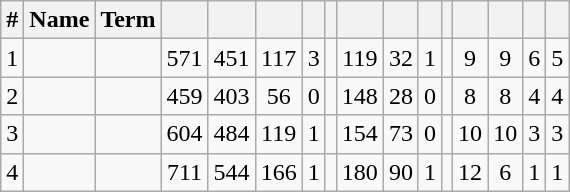<table class="wikitable sortable" style="text-align:center;">
<tr>
<th scope="col">#</th>
<th scope="col">Name</th>
<th scope="col">Term</th>
<th scope="col"></th>
<th scope="col"></th>
<th scope="col"></th>
<th scope="col"></th>
<th scope="col"></th>
<th scope="col"></th>
<th scope="col"></th>
<th scope="col"></th>
<th scope="col"></th>
<th scope="col"></th>
<th scope="col"></th>
<th scope="col"></th>
<th scope="col"></th>
</tr>
<tr>
<td scope="row">1</td>
<td></td>
<td></td>
<td>571</td>
<td>451</td>
<td>117</td>
<td>3</td>
<td></td>
<td>119</td>
<td>32</td>
<td>1</td>
<td></td>
<td>9</td>
<td>9</td>
<td>6</td>
<td>5</td>
</tr>
<tr>
<td scope="row">2</td>
<td></td>
<td></td>
<td>459</td>
<td>403</td>
<td>56</td>
<td>0</td>
<td></td>
<td>148</td>
<td>28</td>
<td>0</td>
<td></td>
<td>8</td>
<td>8</td>
<td>4</td>
<td>4</td>
</tr>
<tr>
<td scope="row">3</td>
<td></td>
<td></td>
<td>604</td>
<td>484</td>
<td>119</td>
<td>1</td>
<td></td>
<td>154</td>
<td>73</td>
<td>0</td>
<td></td>
<td>10</td>
<td>10</td>
<td>3</td>
<td>3</td>
</tr>
<tr>
<td scope="row">4</td>
<td></td>
<td></td>
<td>711</td>
<td>544</td>
<td>166</td>
<td>1</td>
<td></td>
<td>180</td>
<td>90</td>
<td>1</td>
<td></td>
<td>12</td>
<td>6</td>
<td>1</td>
<td>1</td>
</tr>
</table>
